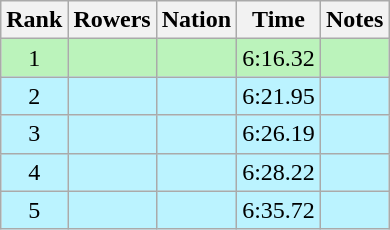<table class="wikitable sortable" style="text-align:center">
<tr>
<th>Rank</th>
<th>Rowers</th>
<th>Nation</th>
<th>Time</th>
<th>Notes</th>
</tr>
<tr bgcolor=bbf3bb>
<td>1</td>
<td align=left data-sort-value="Florijn, Ronald"></td>
<td align=left></td>
<td>6:16.32</td>
<td></td>
</tr>
<tr bgcolor=bbf3ff>
<td>2</td>
<td align=left data-sort-value="Händle, Christian"></td>
<td align=left></td>
<td>6:21.95</td>
<td></td>
</tr>
<tr bgcolor=bbf3ff>
<td>3</td>
<td align=left data-sort-value="Fusaro, Roberto"></td>
<td align=left></td>
<td>6:26.19</td>
<td></td>
</tr>
<tr bgcolor=bbf3ff>
<td>4</td>
<td align=left data-sort-value="Karppinen, Reima"></td>
<td align=left></td>
<td>6:28.22</td>
<td></td>
</tr>
<tr bgcolor=bbf3ff>
<td>5</td>
<td align=left data-sort-value="Ditsios, Konstantinos"></td>
<td align=left></td>
<td>6:35.72</td>
<td></td>
</tr>
</table>
